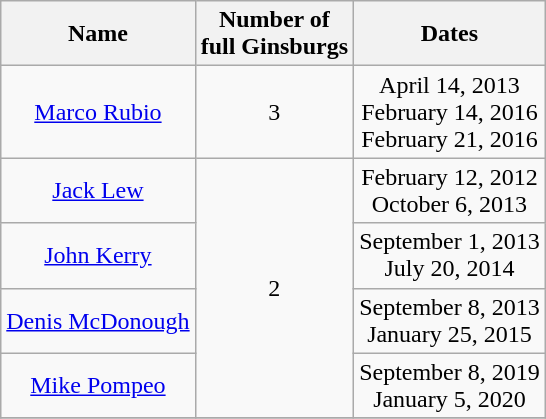<table class=wikitable style="text-align:center">
<tr>
<th>Name</th>
<th>Number of<br> full Ginsburgs</th>
<th>Dates</th>
</tr>
<tr>
<td><a href='#'>Marco Rubio</a></td>
<td>3</td>
<td>April 14, 2013<br>February 14, 2016<br>February 21, 2016</td>
</tr>
<tr>
<td><a href='#'>Jack Lew</a></td>
<td rowspan="4">2</td>
<td>February 12, 2012<br>October 6, 2013</td>
</tr>
<tr>
<td><a href='#'>John Kerry</a></td>
<td>September 1, 2013<br>July 20, 2014</td>
</tr>
<tr>
<td><a href='#'>Denis McDonough</a></td>
<td>September 8, 2013<br>January 25, 2015</td>
</tr>
<tr>
<td><a href='#'>Mike Pompeo</a></td>
<td>September 8, 2019<br>January 5, 2020</td>
</tr>
<tr>
</tr>
</table>
